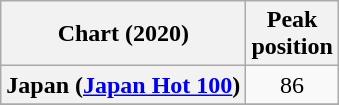<table class="wikitable plainrowheaders" style="text-align:center">
<tr>
<th scope="col">Chart (2020)</th>
<th scope="col">Peak<br>position</th>
</tr>
<tr>
<th scope="row">Japan (<a href='#'>Japan Hot 100</a>)</th>
<td>86</td>
</tr>
<tr>
</tr>
</table>
